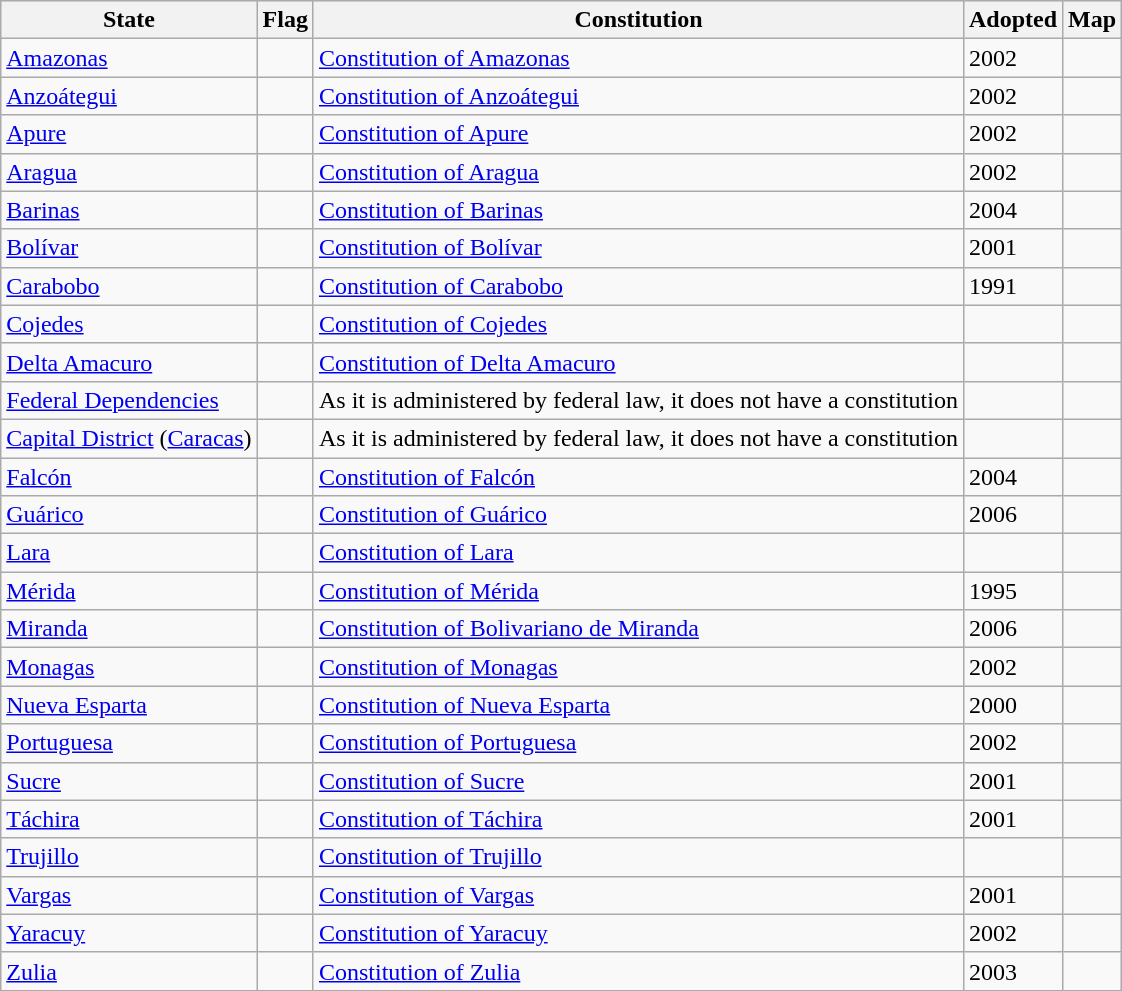<table class=wikitable>
<tr bgcolor=#eeeeee>
<th>State</th>
<th>Flag</th>
<th>Constitution</th>
<th>Adopted</th>
<th>Map</th>
</tr>
<tr>
<td><a href='#'>Amazonas</a></td>
<td align="left"></td>
<td><a href='#'>Constitution of Amazonas</a></td>
<td>2002</td>
<td></td>
</tr>
<tr>
<td><a href='#'>Anzoátegui</a></td>
<td align="left"></td>
<td><a href='#'>Constitution of Anzoátegui</a></td>
<td>2002</td>
<td></td>
</tr>
<tr>
<td><a href='#'>Apure</a></td>
<td align="left"></td>
<td><a href='#'>Constitution of Apure</a></td>
<td>2002</td>
<td></td>
</tr>
<tr>
<td><a href='#'>Aragua</a></td>
<td align="left"></td>
<td><a href='#'>Constitution of Aragua</a></td>
<td>2002</td>
<td></td>
</tr>
<tr>
<td><a href='#'>Barinas</a></td>
<td align="left"></td>
<td><a href='#'>Constitution of Barinas</a></td>
<td>2004</td>
<td></td>
</tr>
<tr>
<td><a href='#'>Bolívar</a></td>
<td align="left"></td>
<td><a href='#'>Constitution of Bolívar</a></td>
<td>2001</td>
<td></td>
</tr>
<tr>
<td><a href='#'>Carabobo</a></td>
<td align="left"></td>
<td><a href='#'>Constitution of Carabobo</a></td>
<td>1991</td>
<td></td>
</tr>
<tr>
<td><a href='#'>Cojedes</a></td>
<td align="left"></td>
<td><a href='#'>Constitution of Cojedes</a></td>
<td></td>
<td></td>
</tr>
<tr>
<td><a href='#'>Delta Amacuro</a></td>
<td align="left"></td>
<td><a href='#'>Constitution of Delta Amacuro</a></td>
<td></td>
<td></td>
</tr>
<tr>
<td><a href='#'>Federal Dependencies</a></td>
<td align="left"></td>
<td>As it is administered by federal law, it does not have a constitution</td>
<td></td>
<td></td>
</tr>
<tr>
<td><a href='#'>Capital District</a> (<a href='#'>Caracas</a>)</td>
<td align="left"></td>
<td>As it is administered by federal law, it does not have a constitution</td>
<td></td>
<td></td>
</tr>
<tr>
<td><a href='#'>Falcón</a></td>
<td align="left"></td>
<td><a href='#'>Constitution of Falcón</a></td>
<td>2004</td>
<td></td>
</tr>
<tr>
<td><a href='#'>Guárico</a></td>
<td align="left"></td>
<td><a href='#'>Constitution of Guárico</a></td>
<td>2006</td>
<td></td>
</tr>
<tr>
<td><a href='#'>Lara</a></td>
<td align="left"></td>
<td><a href='#'>Constitution of Lara</a></td>
<td></td>
<td></td>
</tr>
<tr>
<td><a href='#'>Mérida</a></td>
<td align="left"></td>
<td><a href='#'>Constitution of Mérida</a></td>
<td>1995</td>
<td></td>
</tr>
<tr>
<td><a href='#'>Miranda</a></td>
<td align="left"></td>
<td><a href='#'>Constitution of Bolivariano de Miranda</a></td>
<td>2006</td>
<td></td>
</tr>
<tr>
<td><a href='#'>Monagas</a></td>
<td align="left"></td>
<td><a href='#'>Constitution of Monagas</a></td>
<td>2002</td>
<td></td>
</tr>
<tr>
<td><a href='#'>Nueva Esparta</a></td>
<td align="left"></td>
<td><a href='#'>Constitution of Nueva Esparta</a></td>
<td>2000</td>
<td></td>
</tr>
<tr>
<td><a href='#'>Portuguesa</a></td>
<td align="left"></td>
<td><a href='#'>Constitution of Portuguesa</a></td>
<td>2002</td>
<td></td>
</tr>
<tr>
<td><a href='#'>Sucre</a></td>
<td align="left"></td>
<td><a href='#'>Constitution of Sucre</a></td>
<td>2001</td>
<td></td>
</tr>
<tr>
<td><a href='#'>Táchira</a></td>
<td align="left"></td>
<td><a href='#'>Constitution of Táchira</a></td>
<td>2001</td>
<td></td>
</tr>
<tr>
<td><a href='#'>Trujillo</a></td>
<td align="left"></td>
<td><a href='#'>Constitution of Trujillo</a></td>
<td></td>
<td></td>
</tr>
<tr>
<td><a href='#'>Vargas</a></td>
<td align="left"></td>
<td><a href='#'>Constitution of Vargas</a></td>
<td>2001</td>
<td></td>
</tr>
<tr>
<td><a href='#'>Yaracuy</a></td>
<td align="left"></td>
<td><a href='#'>Constitution of Yaracuy</a></td>
<td>2002</td>
<td></td>
</tr>
<tr>
<td><a href='#'>Zulia</a></td>
<td align="left"></td>
<td><a href='#'>Constitution of Zulia</a></td>
<td>2003</td>
<td></td>
</tr>
</table>
